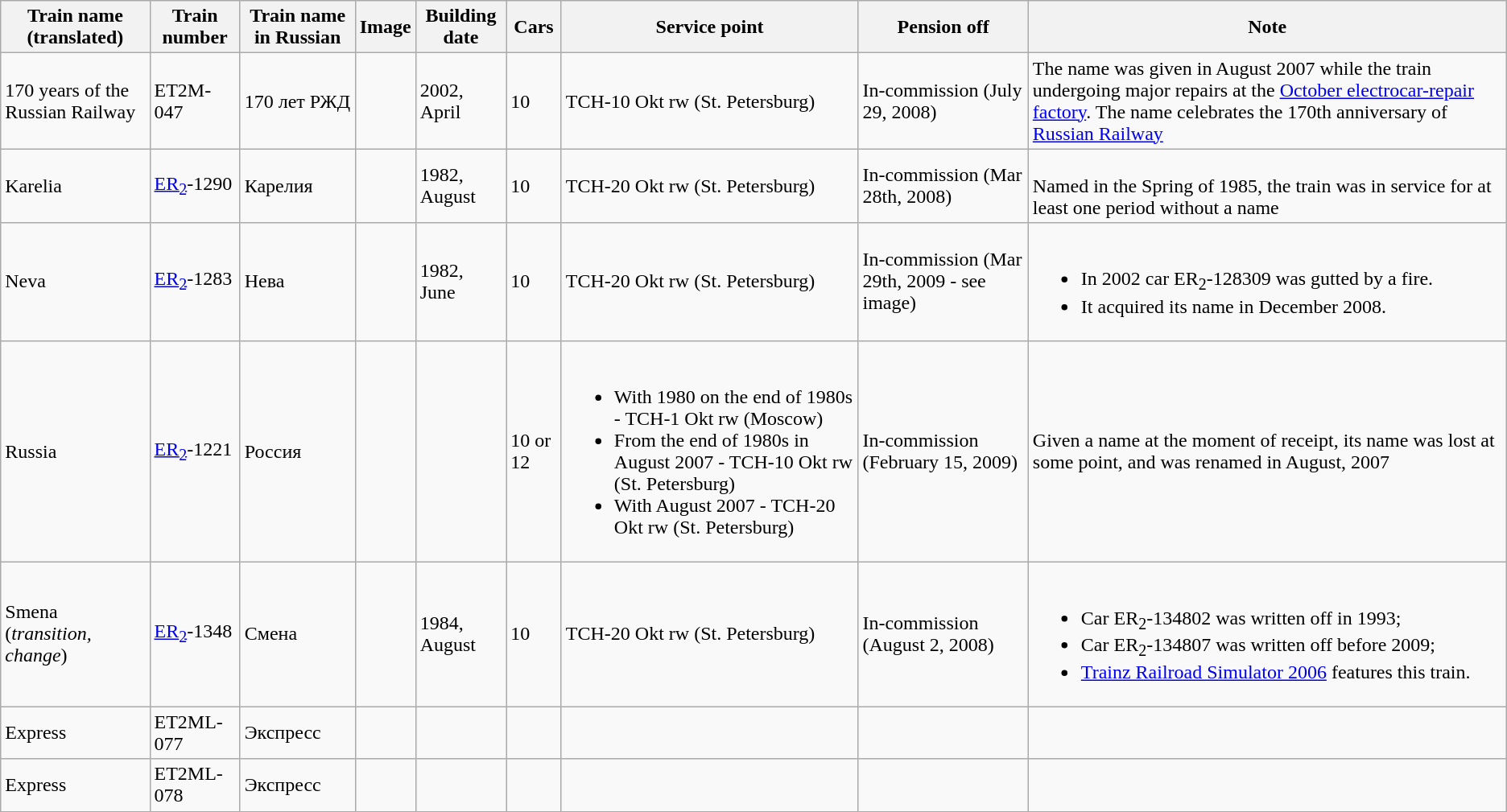<table class="wikitable sortable" border="1">
<tr>
<th>Train name (translated)</th>
<th>Train number</th>
<th>Train name in Russian</th>
<th>Image</th>
<th>Building date</th>
<th>Cars</th>
<th>Service point</th>
<th>Pension off</th>
<th>Note</th>
</tr>
<tr>
<td>170 years of the Russian Railway</td>
<td>ET2M-047</td>
<td>170 лет РЖД</td>
<td></td>
<td>2002, April</td>
<td>10</td>
<td>TCH-10 Okt rw (St. Petersburg)</td>
<td>In-commission (July 29, 2008)</td>
<td>The name was given in August 2007 while the train undergoing major repairs at the <a href='#'>October electrocar-repair factory</a>. The name celebrates the 170th anniversary of <a href='#'>Russian Railway</a></td>
</tr>
<tr>
<td>Karelia</td>
<td><a href='#'>ER<sub>2</sub></a>-1290</td>
<td>Карелия</td>
<td></td>
<td>1982, August</td>
<td>10</td>
<td>TCH-20 Okt rw (St. Petersburg)</td>
<td>In-commission (Mar 28th, 2008)</td>
<td><br>Named in the Spring of 1985, the train was in service for at least one period without a name
</td>
</tr>
<tr>
<td>Neva</td>
<td><a href='#'>ER<sub>2</sub></a>-1283</td>
<td>Нева</td>
<td></td>
<td>1982, June</td>
<td>10</td>
<td>TCH-20 Okt rw (St. Petersburg)</td>
<td>In-commission (Mar 29th, 2009 - see image)</td>
<td><br><ul><li>In 2002 car ER<sub>2</sub>-128309 was gutted by a fire.</li><li>It acquired its name in December 2008.</li></ul></td>
</tr>
<tr>
<td>Russia</td>
<td><a href='#'>ER<sub>2</sub></a>-1221</td>
<td>Россия</td>
<td></td>
<td></td>
<td>10 or 12</td>
<td><br><ul><li>With 1980 on the end of 1980s - TCH-1 Okt rw (Moscow)</li><li>From the end of 1980s in August 2007 - TCH-10 Okt rw (St. Petersburg)</li><li>With August 2007 - TCH-20 Okt rw (St. Petersburg)</li></ul></td>
<td>In-commission (February 15, 2009)</td>
<td>Given a name at the moment of receipt, its name was lost at some point, and was renamed in August, 2007</td>
</tr>
<tr>
<td>Smena (<em>transition, сhange</em>)</td>
<td><a href='#'>ER<sub>2</sub></a>-1348</td>
<td>Смена</td>
<td></td>
<td>1984, August</td>
<td>10</td>
<td>TCH-20 Okt rw (St. Petersburg)</td>
<td>In-commission (August 2, 2008)</td>
<td><br><ul><li>Car ER<sub>2</sub>-134802 was written off in 1993;</li><li>Car ER<sub>2</sub>-134807 was written off before 2009;</li><li><a href='#'>Trainz Railroad Simulator 2006</a> features this train.</li></ul></td>
</tr>
<tr>
<td>Express</td>
<td>ET2ML-077</td>
<td>Экспресс</td>
<td></td>
<td></td>
<td></td>
<td></td>
<td></td>
<td></td>
</tr>
<tr>
<td>Express</td>
<td>ET2ML-078</td>
<td>Экспресс</td>
<td></td>
<td></td>
<td></td>
<td></td>
<td></td>
<td></td>
</tr>
</table>
